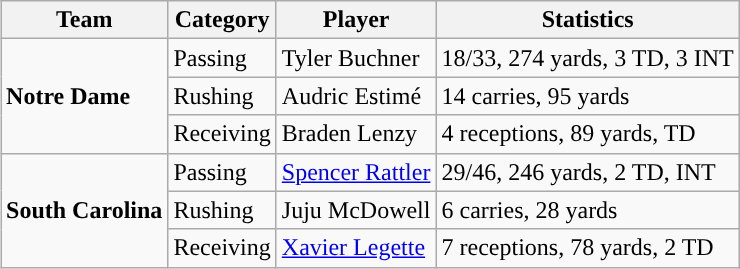<table class="wikitable" style="float: right;">
<tr>
<th>Team</th>
<th>Category</th>
<th>Player</th>
<th>Statistics</th>
</tr>
<tr>
<td rowspan=3><strong>Notre Dame</strong></td>
<td>Passing</td>
<td>Tyler Buchner</td>
<td>18/33, 274 yards, 3 TD, 3 INT</td>
</tr>
<tr>
<td>Rushing</td>
<td>Audric Estimé</td>
<td>14 carries, 95 yards</td>
</tr>
<tr>
<td>Receiving</td>
<td>Braden Lenzy</td>
<td>4 receptions, 89 yards, TD</td>
</tr>
<tr>
<td rowspan=3><strong>South Carolina</strong></td>
<td>Passing</td>
<td><a href='#'>Spencer Rattler</a></td>
<td>29/46, 246 yards, 2 TD, INT</td>
</tr>
<tr>
<td>Rushing</td>
<td>Juju McDowell</td>
<td>6 carries, 28 yards</td>
</tr>
<tr>
<td>Receiving</td>
<td><a href='#'>Xavier Legette</a></td>
<td>7 receptions, 78 yards, 2 TD</td>
</tr>
</table>
